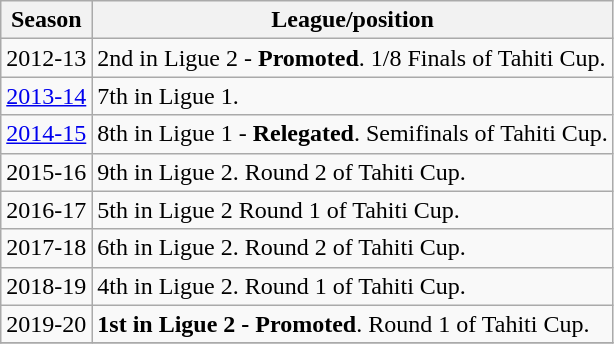<table class="wikitable sortable">
<tr>
<th>Season</th>
<th>League/position</th>
</tr>
<tr>
<td>2012-13</td>
<td>2nd in Ligue 2 - <strong>Promoted</strong>. 1/8 Finals of Tahiti Cup.</td>
</tr>
<tr>
<td><a href='#'>2013-14</a></td>
<td>7th in Ligue 1.</td>
</tr>
<tr>
<td><a href='#'>2014-15</a></td>
<td>8th in Ligue 1 - <strong>Relegated</strong>. Semifinals of Tahiti Cup.</td>
</tr>
<tr>
<td>2015-16</td>
<td>9th in Ligue 2. Round 2 of Tahiti Cup.</td>
</tr>
<tr>
<td>2016-17</td>
<td>5th in Ligue 2 Round 1 of Tahiti Cup.</td>
</tr>
<tr>
<td>2017-18</td>
<td>6th in Ligue 2. Round 2 of Tahiti Cup.</td>
</tr>
<tr>
<td>2018-19</td>
<td>4th in Ligue 2. Round 1 of Tahiti Cup.</td>
</tr>
<tr>
<td>2019-20</td>
<td><strong>1st in Ligue 2 - Promoted</strong>. Round 1 of Tahiti Cup.</td>
</tr>
<tr>
</tr>
</table>
